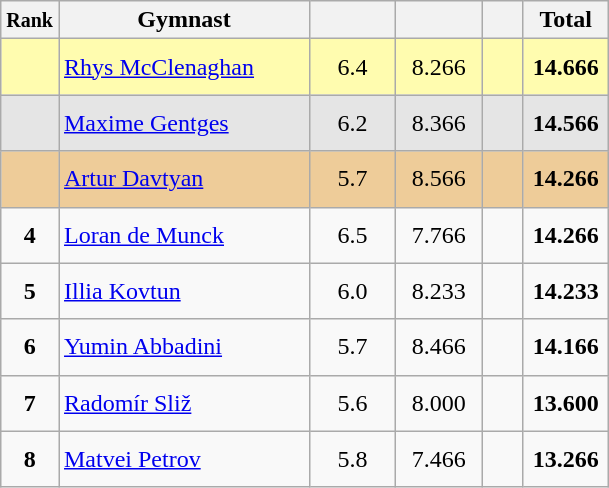<table style="text-align:center;" class="wikitable sortable">
<tr>
<th scope="col" style="width:15px;"><small>Rank</small></th>
<th scope="col" style="width:160px;">Gymnast</th>
<th scope="col" style="width:50px;"><small></small></th>
<th scope="col" style="width:50px;"><small></small></th>
<th scope="col" style="width:20px;"><small></small></th>
<th scope="col" style="width:50px;">Total</th>
</tr>
<tr style="background:#fffcaf;">
<td scope="row" style="text-align:center"><strong></strong></td>
<td style="height:30px; text-align:left;"> <a href='#'>Rhys McClenaghan</a></td>
<td>6.4</td>
<td>8.266</td>
<td></td>
<td><strong>14.666</strong></td>
</tr>
<tr style="background:#e5e5e5;">
<td scope="row" style="text-align:center"><strong></strong></td>
<td style="height:30px; text-align:left;"> <a href='#'>Maxime Gentges</a></td>
<td>6.2</td>
<td>8.366</td>
<td></td>
<td><strong>14.566</strong></td>
</tr>
<tr style="background:#ec9;">
<td scope="row" style="text-align:center"><strong></strong></td>
<td style="height:30px; text-align:left;"> <a href='#'>Artur Davtyan</a></td>
<td>5.7</td>
<td>8.566</td>
<td></td>
<td><strong>14.266</strong></td>
</tr>
<tr>
<td scope="row" style="text-align:center"><strong>4</strong></td>
<td style="height:30px; text-align:left;"> <a href='#'>Loran de Munck</a></td>
<td>6.5</td>
<td>7.766</td>
<td></td>
<td><strong>14.266</strong></td>
</tr>
<tr>
<td scope="row" style="text-align:center"><strong>5</strong></td>
<td style="height:30px; text-align:left;"> <a href='#'>Illia Kovtun</a></td>
<td>6.0</td>
<td>8.233</td>
<td></td>
<td><strong>14.233</strong></td>
</tr>
<tr>
<td scope="row" style="text-align:center"><strong>6</strong></td>
<td style="height:30px; text-align:left;"> <a href='#'>Yumin Abbadini</a></td>
<td>5.7</td>
<td>8.466</td>
<td></td>
<td><strong>14.166</strong></td>
</tr>
<tr>
<td scope="row" style="text-align:center"><strong>7</strong></td>
<td style="height:30px; text-align:left;"> <a href='#'>Radomír Sliž</a></td>
<td>5.6</td>
<td>8.000</td>
<td></td>
<td><strong>13.600</strong></td>
</tr>
<tr>
<td scope="row" style="text-align:center"><strong>8</strong></td>
<td style="height:30px; text-align:left;"> <a href='#'>Matvei Petrov</a></td>
<td>5.8</td>
<td>7.466</td>
<td></td>
<td><strong>13.266</strong></td>
</tr>
</table>
